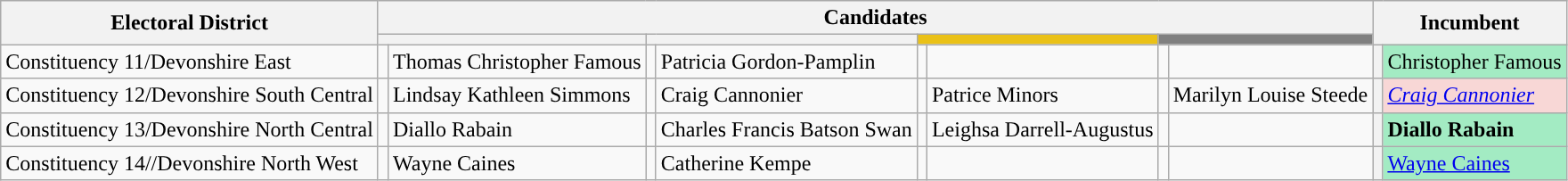<table class="wikitable">
<tr>
<th rowspan="2">Electoral District</th>
<th colspan="8">Candidates</th>
<th colspan="2" rowspan="2">Incumbent</th>
</tr>
<tr>
<th colspan="2" style="background:"><a href='#'></a></th>
<th colspan="2" style="background:"><a href='#'></a></th>
<td colspan="2" style="background:#EAC117"><a href='#'></a></td>
<td colspan="2" style="background:grey"><a href='#'></a></td>
</tr>
<tr>
<td>Constituency 11/Devonshire East</td>
<td></td>
<td>Thomas Christopher Famous</td>
<td></td>
<td>Patricia Gordon-Pamplin</td>
<td></td>
<td></td>
<td></td>
<td></td>
<th style="background:"></th>
<td style="background:#a3ebc3">Christopher Famous</td>
</tr>
<tr>
<td>Constituency 12/Devonshire South Central</td>
<td></td>
<td>Lindsay Kathleen Simmons</td>
<td></td>
<td>Craig Cannonier</td>
<td></td>
<td>Patrice Minors</td>
<td></td>
<td>Marilyn Louise Steede</td>
<th style="background:"></th>
<td style="background:#F8D7D6;"><em><a href='#'>Craig Cannonier</a></em></td>
</tr>
<tr>
<td>Constituency 13/Devonshire North Central</td>
<td></td>
<td>Diallo Rabain</td>
<td></td>
<td>Charles Francis Batson Swan</td>
<td></td>
<td>Leighsa Darrell-Augustus</td>
<td></td>
<td></td>
<th style="background:"></th>
<td style="background:#a3ebc3"><strong>Diallo Rabain</strong></td>
</tr>
<tr>
<td>Constituency 14//Devonshire North West</td>
<td></td>
<td>Wayne Caines</td>
<td></td>
<td>Catherine Kempe</td>
<td></td>
<td></td>
<td></td>
<td></td>
<th style="background:"></th>
<td style="background:#a3ebc3"><a href='#'>Wayne Caines</a></td>
</tr>
</table>
